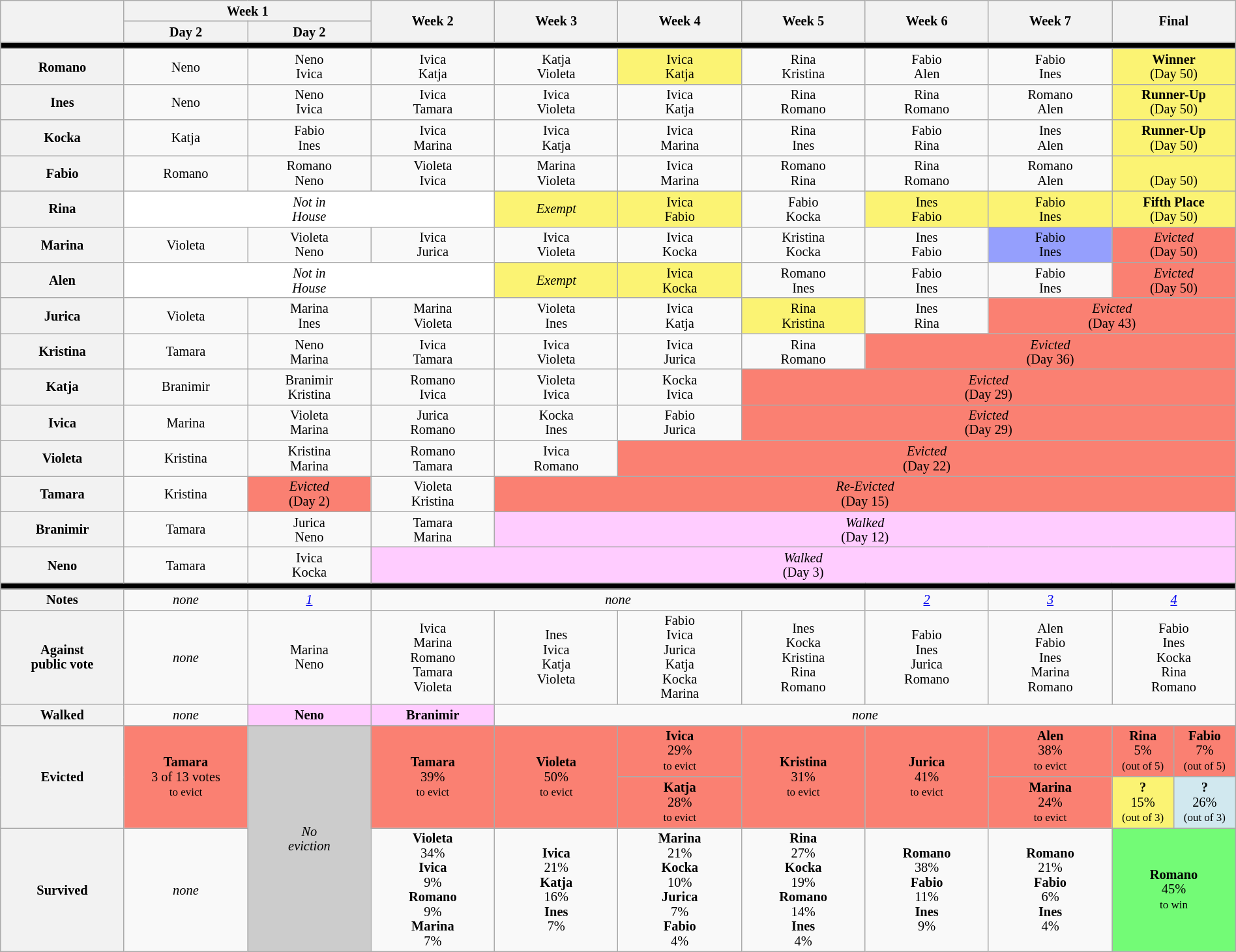<table class="wikitable" style="text-align:center; width:100%; font-size:85%; line-height:15px;">
<tr>
<th rowspan="2" style="width: 8%;"></th>
<th colspan="2" style="width: 8%;">Week 1</th>
<th rowspan="2" style="width: 8%;">Week 2</th>
<th rowspan="2" style="width: 8%;">Week 3</th>
<th rowspan="2" style="width: 8%;">Week 4</th>
<th rowspan="2" style="width: 8%;">Week 5</th>
<th rowspan="2" style="width: 8%;">Week 6</th>
<th rowspan="2" style="width: 8%;">Week 7</th>
<th rowspan="2" colspan="2" style="width: 8%;">Final</th>
</tr>
<tr>
<th style="width: 8%;">Day 2</th>
<th style="width: 8%;">Day 2</th>
</tr>
<tr>
<th style="background:black;" colspan="11"></th>
</tr>
<tr>
<th>Romano</th>
<td>Neno</td>
<td>Neno<br>Ivica</td>
<td>Ivica<br>Katja</td>
<td>Katja<br>Violeta</td>
<td style="background:#FBF373;">Ivica<br>Katja</td>
<td>Rina<br>Kristina</td>
<td>Fabio<br>Alen</td>
<td>Fabio<br>Ines</td>
<td colspan="2" style="background:#FBF373;"><strong>Winner</strong><br>(Day 50)</td>
</tr>
<tr>
<th>Ines</th>
<td>Neno</td>
<td>Neno<br>Ivica</td>
<td>Ivica<br>Tamara</td>
<td>Ivica<br>Violeta</td>
<td>Ivica<br>Katja</td>
<td>Rina<br>Romano</td>
<td>Rina<br>Romano</td>
<td>Romano<br>Alen</td>
<td colspan="2" style="background:#FBF373;"><strong>Runner-Up</strong><br>(Day 50)</td>
</tr>
<tr>
<th>Kocka</th>
<td>Katja</td>
<td>Fabio<br>Ines</td>
<td>Ivica<br>Marina</td>
<td>Ivica<br>Katja</td>
<td>Ivica<br>Marina</td>
<td>Rina<br>Ines</td>
<td>Fabio<br>Rina</td>
<td>Ines<br>Alen</td>
<td colspan="2" style="background:#FBF373;"><strong>Runner-Up</strong><br>(Day 50)</td>
</tr>
<tr>
<th>Fabio</th>
<td>Romano</td>
<td>Romano<br>Neno</td>
<td>Violeta<br>Ivica</td>
<td>Marina<br>Violeta</td>
<td>Ivica<br>Marina</td>
<td>Romano<br>Rina</td>
<td>Rina<br>Romano</td>
<td>Romano<br>Alen</td>
<td colspan="2" style="background:#FBF373;"><br>(Day 50)</td>
</tr>
<tr>
<th>Rina</th>
<td colspan="3" style="background:white;"><em>Not in<br>House</em></td>
<td style="background:#FBF373;"><em>Exempt</em></td>
<td style="background:#FBF373;">Ivica<br>Fabio</td>
<td>Fabio<br>Kocka</td>
<td style="background:#FBF373;">Ines<br>Fabio</td>
<td style="background:#FBF373;">Fabio<br>Ines</td>
<td colspan="2" style="background:#FBF373;"><strong>Fifth Place</strong><br>(Day 50)</td>
</tr>
<tr>
<th>Marina</th>
<td>Violeta</td>
<td>Violeta<br>Neno</td>
<td>Ivica<br>Jurica</td>
<td>Ivica<br>Violeta</td>
<td>Ivica<br>Kocka</td>
<td>Kristina<br>Kocka</td>
<td>Ines<br>Fabio</td>
<td style="background:#959ffd;">Fabio<br>Ines</td>
<td colspan="2" style="background:#FA8072;"><em>Evicted</em><br>(Day 50)</td>
</tr>
<tr>
<th>Alen</th>
<td colspan="3" style="background:white;"><em>Not in<br>House</em></td>
<td style="background:#FBF373;"><em>Exempt</em></td>
<td style="background:#FBF373;">Ivica<br>Kocka</td>
<td>Romano<br>Ines</td>
<td>Fabio<br>Ines</td>
<td>Fabio<br>Ines</td>
<td colspan="2" style="background:#FA8072;"><em>Evicted</em><br>(Day 50)</td>
</tr>
<tr>
<th>Jurica</th>
<td>Violeta</td>
<td>Marina<br>Ines</td>
<td>Marina<br>Violeta</td>
<td>Violeta<br>Ines</td>
<td>Ivica<br>Katja</td>
<td style="background:#FBF373;">Rina<br>Kristina</td>
<td>Ines<br>Rina</td>
<td colspan="3" style="background:#FA8072;"><em>Evicted</em><br>(Day 43)</td>
</tr>
<tr>
<th>Kristina</th>
<td>Tamara</td>
<td>Neno<br>Marina</td>
<td>Ivica<br>Tamara</td>
<td>Ivica<br>Violeta</td>
<td>Ivica<br>Jurica</td>
<td>Rina<br>Romano</td>
<td style="background:#FA8072;" colspan="4"><em>Evicted</em><br>(Day 36)</td>
</tr>
<tr>
<th>Katja</th>
<td>Branimir</td>
<td>Branimir<br>Kristina</td>
<td>Romano<br>Ivica</td>
<td>Violeta<br>Ivica</td>
<td>Kocka<br>Ivica</td>
<td style="background:#FA8072;" colspan="5"><em>Evicted</em><br>(Day 29)</td>
</tr>
<tr>
<th>Ivica</th>
<td>Marina</td>
<td>Violeta<br>Marina</td>
<td>Jurica<br>Romano</td>
<td>Kocka<br>Ines</td>
<td>Fabio<br>Jurica</td>
<td style="background:#FA8072;" colspan="5"><em>Evicted</em><br>(Day 29)</td>
</tr>
<tr>
<th>Violeta</th>
<td>Kristina</td>
<td>Kristina<br>Marina</td>
<td>Romano<br>Tamara</td>
<td>Ivica<br>Romano</td>
<td style="background:#FA8072;" colspan="6"><em>Evicted</em><br>(Day 22)</td>
</tr>
<tr>
<th>Tamara</th>
<td>Kristina</td>
<td style="background:#FA8072;"><em>Evicted</em><br>(Day 2)</td>
<td>Violeta<br>Kristina</td>
<td style="background:#FA8072;" colspan="7"><em>Re-Evicted</em><br>(Day 15)</td>
</tr>
<tr>
<th>Branimir</th>
<td>Tamara</td>
<td>Jurica<br>Neno</td>
<td>Tamara<br>Marina</td>
<td style="background:#fcf" colspan="7"><em>Walked</em><br>(Day 12)</td>
</tr>
<tr>
<th>Neno</th>
<td>Tamara</td>
<td>Ivica<br>Kocka</td>
<td style="background:#fcf" colspan="8"><em>Walked</em><br>(Day 3)</td>
</tr>
<tr>
<th style="background:black;" colspan="11"></th>
</tr>
<tr>
<th>Notes</th>
<td><em>none</em></td>
<td><em><a href='#'>1</a></em></td>
<td colspan="4"><em>none</em></td>
<td><em><a href='#'>2</a></em></td>
<td><em><a href='#'>3</a></em></td>
<td colspan="2"><em><a href='#'>4</a></em></td>
</tr>
<tr>
<th>Against<br>public vote</th>
<td><em>none</em></td>
<td>Marina<br>Neno</td>
<td>Ivica<br>Marina<br>Romano<br>Tamara<br>Violeta</td>
<td>Ines<br>Ivica<br>Katja<br>Violeta</td>
<td>Fabio<br>Ivica<br>Jurica<br>Katja<br>Kocka<br>Marina</td>
<td>Ines<br>Kocka<br>Kristina<br>Rina<br>Romano</td>
<td>Fabio<br>Ines<br>Jurica<br>Romano</td>
<td>Alen<br>Fabio<br>Ines<br>Marina<br>Romano</td>
<td colspan="2">Fabio<br>Ines<br>Kocka<br>Rina<br>Romano</td>
</tr>
<tr>
<th>Walked</th>
<td><em>none</em></td>
<td style="background:#fcf"><strong>Neno</strong></td>
<td style="background:#fcf"><strong>Branimir</strong></td>
<td colspan="7"><em>none</em></td>
</tr>
<tr>
<th rowspan="2">Evicted</th>
<td rowspan="2" style="background:salmon;"><strong>Tamara</strong><br>3 of 13 votes<br><small>to evict</small></td>
<td rowspan="3" style="background:#CCC"><em>No<br>eviction</em></td>
<td rowspan="2" style="background:salmon;"><strong>Tamara</strong><br>39%<br><small>to evict</small></td>
<td rowspan="2" style="background:salmon;"><strong>Violeta</strong><br>50%<br><small>to evict</small></td>
<td style="background:salmon;"><strong>Ivica</strong><br>29%<br><small>to evict</small></td>
<td rowspan="2" style="background:salmon;"><strong>Kristina</strong><br>31%<br><small>to evict</small></td>
<td rowspan="2" style="background:salmon;"><strong>Jurica</strong><br>41%<br><small>to evict</small></td>
<td style="background:salmon;"><strong>Alen</strong><br>38%<br><small>to evict</small></td>
<td style="background:salmon;"><strong>Rina</strong><br>5%<br><small>(out of 5)</small></td>
<td style="background:salmon;"><strong>Fabio</strong><br>7%<br><small>(out of 5)</small></td>
</tr>
<tr>
<td style="background:salmon;"><strong>Katja</strong><br>28%<br><small>to evict</small></td>
<td style="background:salmon;"><strong>Marina</strong><br>24%<br><small>to evict</small></td>
<td style="background:#FBF373"><strong>?</strong><br>15%<br><small>(out of 3)</small></td>
<td style="background:#D1E8EF"><strong>?</strong><br>26%<br><small>(out of 3)</small></td>
</tr>
<tr>
<th>Survived</th>
<td><em>none</em></td>
<td><strong>Violeta</strong><br>34%<br><strong>Ivica</strong><br>9%<br><strong>Romano</strong><br>9%<br><strong>Marina</strong><br>7%</td>
<td><strong>Ivica</strong><br>21%<br><strong>Katja</strong><br>16%<br><strong>Ines</strong><br>7%</td>
<td><strong>Marina</strong><br>21%<br><strong>Kocka</strong><br>10%<br><strong>Jurica</strong><br>7%<br><strong>Fabio</strong><br>4%</td>
<td><strong>Rina</strong><br>27%<br><strong>Kocka</strong><br>19%<br><strong>Romano</strong><br>14%<br><strong>Ines</strong><br>4%</td>
<td><strong>Romano</strong><br>38%<br><strong>Fabio</strong><br>11%<br><strong>Ines</strong><br>9%</td>
<td><strong>Romano</strong><br>21%<br><strong>Fabio</strong><br>6%<br><strong>Ines</strong><br>4%</td>
<td colspan="2" style="background:#73FB76"><strong>Romano</strong><br>45%<br><small>to win</small></td>
</tr>
</table>
